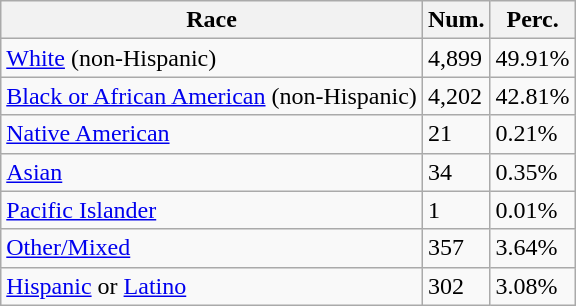<table class="wikitable">
<tr>
<th>Race</th>
<th>Num.</th>
<th>Perc.</th>
</tr>
<tr>
<td><a href='#'>White</a> (non-Hispanic)</td>
<td>4,899</td>
<td>49.91%</td>
</tr>
<tr>
<td><a href='#'>Black or African American</a> (non-Hispanic)</td>
<td>4,202</td>
<td>42.81%</td>
</tr>
<tr>
<td><a href='#'>Native American</a></td>
<td>21</td>
<td>0.21%</td>
</tr>
<tr>
<td><a href='#'>Asian</a></td>
<td>34</td>
<td>0.35%</td>
</tr>
<tr>
<td><a href='#'>Pacific Islander</a></td>
<td>1</td>
<td>0.01%</td>
</tr>
<tr>
<td><a href='#'>Other/Mixed</a></td>
<td>357</td>
<td>3.64%</td>
</tr>
<tr>
<td><a href='#'>Hispanic</a> or <a href='#'>Latino</a></td>
<td>302</td>
<td>3.08%</td>
</tr>
</table>
